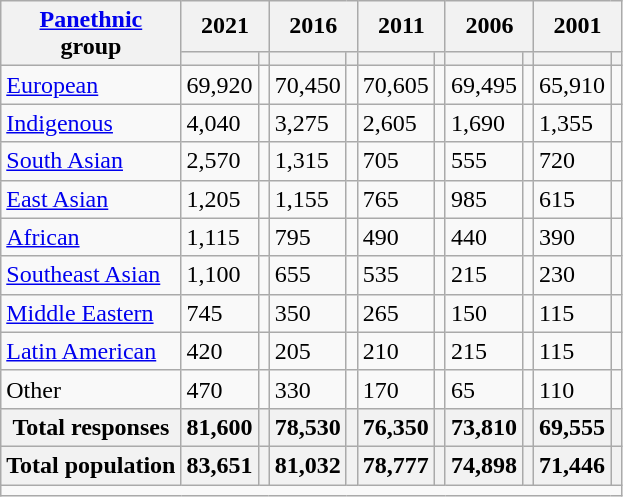<table class="wikitable collapsible sortable">
<tr>
<th rowspan="2"><a href='#'>Panethnic</a><br>group</th>
<th colspan="2">2021</th>
<th colspan="2">2016</th>
<th colspan="2">2011</th>
<th colspan="2">2006</th>
<th colspan="2">2001</th>
</tr>
<tr>
<th><a href='#'></a></th>
<th></th>
<th></th>
<th></th>
<th></th>
<th></th>
<th></th>
<th></th>
<th></th>
<th></th>
</tr>
<tr>
<td><a href='#'>European</a></td>
<td>69,920</td>
<td></td>
<td>70,450</td>
<td></td>
<td>70,605</td>
<td></td>
<td>69,495</td>
<td></td>
<td>65,910</td>
<td></td>
</tr>
<tr>
<td><a href='#'>Indigenous</a></td>
<td>4,040</td>
<td></td>
<td>3,275</td>
<td></td>
<td>2,605</td>
<td></td>
<td>1,690</td>
<td></td>
<td>1,355</td>
<td></td>
</tr>
<tr>
<td><a href='#'>South Asian</a></td>
<td>2,570</td>
<td></td>
<td>1,315</td>
<td></td>
<td>705</td>
<td></td>
<td>555</td>
<td></td>
<td>720</td>
<td></td>
</tr>
<tr>
<td><a href='#'>East Asian</a></td>
<td>1,205</td>
<td></td>
<td>1,155</td>
<td></td>
<td>765</td>
<td></td>
<td>985</td>
<td></td>
<td>615</td>
<td></td>
</tr>
<tr>
<td><a href='#'>African</a></td>
<td>1,115</td>
<td></td>
<td>795</td>
<td></td>
<td>490</td>
<td></td>
<td>440</td>
<td></td>
<td>390</td>
<td></td>
</tr>
<tr>
<td><a href='#'>Southeast Asian</a></td>
<td>1,100</td>
<td></td>
<td>655</td>
<td></td>
<td>535</td>
<td></td>
<td>215</td>
<td></td>
<td>230</td>
<td></td>
</tr>
<tr>
<td><a href='#'>Middle Eastern</a></td>
<td>745</td>
<td></td>
<td>350</td>
<td></td>
<td>265</td>
<td></td>
<td>150</td>
<td></td>
<td>115</td>
<td></td>
</tr>
<tr>
<td><a href='#'>Latin American</a></td>
<td>420</td>
<td></td>
<td>205</td>
<td></td>
<td>210</td>
<td></td>
<td>215</td>
<td></td>
<td>115</td>
<td></td>
</tr>
<tr>
<td>Other</td>
<td>470</td>
<td></td>
<td>330</td>
<td></td>
<td>170</td>
<td></td>
<td>65</td>
<td></td>
<td>110</td>
<td></td>
</tr>
<tr>
<th>Total responses</th>
<th>81,600</th>
<th></th>
<th>78,530</th>
<th></th>
<th>76,350</th>
<th></th>
<th>73,810</th>
<th></th>
<th>69,555</th>
<th></th>
</tr>
<tr>
<th>Total population</th>
<th>83,651</th>
<th></th>
<th>81,032</th>
<th></th>
<th>78,777</th>
<th></th>
<th>74,898</th>
<th></th>
<th>71,446</th>
<th></th>
</tr>
<tr class="sortbottom">
<td colspan="15"></td>
</tr>
</table>
